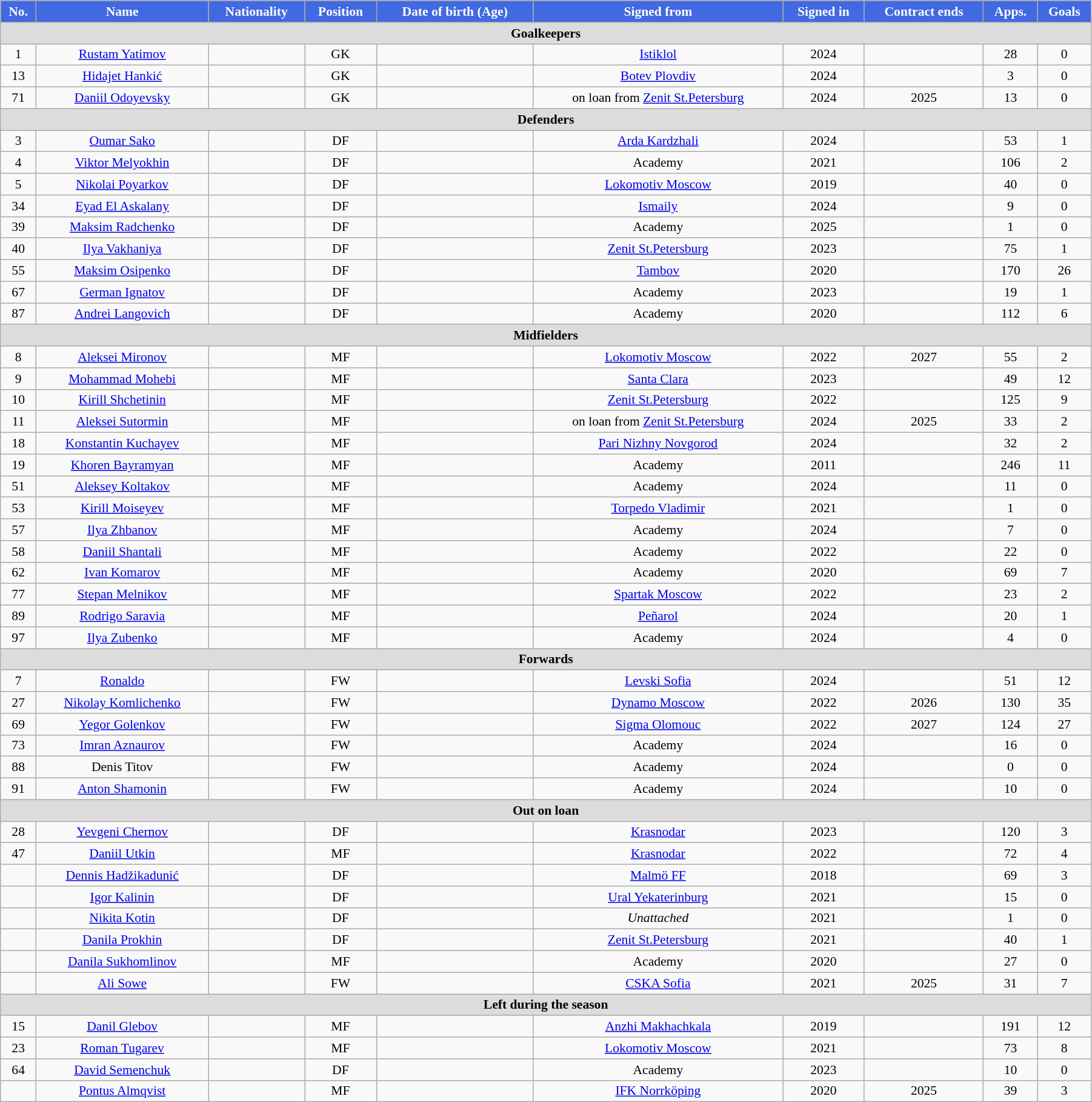<table class="wikitable"  style="text-align:center; font-size:90%; width:95%;">
<tr>
<th style="background:#4169E1; color:white; text-align:center;">No.</th>
<th style="background:#4169E1; color:white; text-align:center;">Name</th>
<th style="background:#4169E1; color:white; text-align:center;">Nationality</th>
<th style="background:#4169E1; color:white; text-align:center;">Position</th>
<th style="background:#4169E1; color:white; text-align:center;">Date of birth (Age)</th>
<th style="background:#4169E1; color:white; text-align:center;">Signed from</th>
<th style="background:#4169E1; color:white; text-align:center;">Signed in</th>
<th style="background:#4169E1; color:white; text-align:center;">Contract ends</th>
<th style="background:#4169E1; color:white; text-align:center;">Apps.</th>
<th style="background:#4169E1; color:white; text-align:center;">Goals</th>
</tr>
<tr>
<th colspan="11"  style="background:#dcdcdc; text-align:center;">Goalkeepers</th>
</tr>
<tr>
<td>1</td>
<td><a href='#'>Rustam Yatimov</a></td>
<td></td>
<td>GK</td>
<td></td>
<td><a href='#'>Istiklol</a></td>
<td>2024</td>
<td></td>
<td>28</td>
<td>0</td>
</tr>
<tr>
<td>13</td>
<td><a href='#'>Hidajet Hankić</a></td>
<td></td>
<td>GK</td>
<td></td>
<td><a href='#'>Botev Plovdiv</a></td>
<td>2024</td>
<td></td>
<td>3</td>
<td>0</td>
</tr>
<tr>
<td>71</td>
<td><a href='#'>Daniil Odoyevsky</a></td>
<td></td>
<td>GK</td>
<td></td>
<td>on loan from <a href='#'>Zenit St.Petersburg</a></td>
<td>2024</td>
<td>2025</td>
<td>13</td>
<td>0</td>
</tr>
<tr>
<th colspan="11"  style="background:#dcdcdc; text-align:center;">Defenders</th>
</tr>
<tr>
<td>3</td>
<td><a href='#'>Oumar Sako</a></td>
<td></td>
<td>DF</td>
<td></td>
<td><a href='#'>Arda Kardzhali</a></td>
<td>2024</td>
<td></td>
<td>53</td>
<td>1</td>
</tr>
<tr>
<td>4</td>
<td><a href='#'>Viktor Melyokhin</a></td>
<td></td>
<td>DF</td>
<td></td>
<td>Academy</td>
<td>2021</td>
<td></td>
<td>106</td>
<td>2</td>
</tr>
<tr>
<td>5</td>
<td><a href='#'>Nikolai Poyarkov</a></td>
<td></td>
<td>DF</td>
<td></td>
<td><a href='#'>Lokomotiv Moscow</a></td>
<td>2019</td>
<td></td>
<td>40</td>
<td>0</td>
</tr>
<tr>
<td>34</td>
<td><a href='#'>Eyad El Askalany</a></td>
<td></td>
<td>DF</td>
<td></td>
<td><a href='#'>Ismaily</a></td>
<td>2024</td>
<td></td>
<td>9</td>
<td>0</td>
</tr>
<tr>
<td>39</td>
<td><a href='#'>Maksim Radchenko</a></td>
<td></td>
<td>DF</td>
<td></td>
<td>Academy</td>
<td>2025</td>
<td></td>
<td>1</td>
<td>0</td>
</tr>
<tr>
<td>40</td>
<td><a href='#'>Ilya Vakhaniya</a></td>
<td></td>
<td>DF</td>
<td></td>
<td><a href='#'>Zenit St.Petersburg</a></td>
<td>2023</td>
<td></td>
<td>75</td>
<td>1</td>
</tr>
<tr>
<td>55</td>
<td><a href='#'>Maksim Osipenko</a></td>
<td></td>
<td>DF</td>
<td></td>
<td><a href='#'>Tambov</a></td>
<td>2020</td>
<td></td>
<td>170</td>
<td>26</td>
</tr>
<tr>
<td>67</td>
<td><a href='#'>German Ignatov</a></td>
<td></td>
<td>DF</td>
<td></td>
<td>Academy</td>
<td>2023</td>
<td></td>
<td>19</td>
<td>1</td>
</tr>
<tr>
<td>87</td>
<td><a href='#'>Andrei Langovich</a></td>
<td></td>
<td>DF</td>
<td></td>
<td>Academy</td>
<td>2020</td>
<td></td>
<td>112</td>
<td>6</td>
</tr>
<tr>
<th colspan="11"  style="background:#dcdcdc; text-align:center;">Midfielders</th>
</tr>
<tr>
<td>8</td>
<td><a href='#'>Aleksei Mironov</a></td>
<td></td>
<td>MF</td>
<td></td>
<td><a href='#'>Lokomotiv Moscow</a></td>
<td>2022</td>
<td>2027</td>
<td>55</td>
<td>2</td>
</tr>
<tr>
<td>9</td>
<td><a href='#'>Mohammad Mohebi</a></td>
<td></td>
<td>MF</td>
<td></td>
<td><a href='#'>Santa Clara</a></td>
<td>2023</td>
<td></td>
<td>49</td>
<td>12</td>
</tr>
<tr>
<td>10</td>
<td><a href='#'>Kirill Shchetinin</a></td>
<td></td>
<td>MF</td>
<td></td>
<td><a href='#'>Zenit St.Petersburg</a></td>
<td>2022</td>
<td></td>
<td>125</td>
<td>9</td>
</tr>
<tr>
<td>11</td>
<td><a href='#'>Aleksei Sutormin</a></td>
<td></td>
<td>MF</td>
<td></td>
<td>on loan from <a href='#'>Zenit St.Petersburg</a></td>
<td>2024</td>
<td>2025</td>
<td>33</td>
<td>2</td>
</tr>
<tr>
<td>18</td>
<td><a href='#'>Konstantin Kuchayev</a></td>
<td></td>
<td>MF</td>
<td></td>
<td><a href='#'>Pari Nizhny Novgorod</a></td>
<td>2024</td>
<td></td>
<td>32</td>
<td>2</td>
</tr>
<tr>
<td>19</td>
<td><a href='#'>Khoren Bayramyan</a></td>
<td></td>
<td>MF</td>
<td></td>
<td>Academy</td>
<td>2011</td>
<td></td>
<td>246</td>
<td>11</td>
</tr>
<tr>
<td>51</td>
<td><a href='#'>Aleksey Koltakov</a></td>
<td></td>
<td>MF</td>
<td></td>
<td>Academy</td>
<td>2024</td>
<td></td>
<td>11</td>
<td>0</td>
</tr>
<tr>
<td>53</td>
<td><a href='#'>Kirill Moiseyev</a></td>
<td></td>
<td>MF</td>
<td></td>
<td><a href='#'>Torpedo Vladimir</a></td>
<td>2021</td>
<td></td>
<td>1</td>
<td>0</td>
</tr>
<tr>
<td>57</td>
<td><a href='#'>Ilya Zhbanov</a></td>
<td></td>
<td>MF</td>
<td></td>
<td>Academy</td>
<td>2024</td>
<td></td>
<td>7</td>
<td>0</td>
</tr>
<tr>
<td>58</td>
<td><a href='#'>Daniil Shantali</a></td>
<td></td>
<td>MF</td>
<td></td>
<td>Academy</td>
<td>2022</td>
<td></td>
<td>22</td>
<td>0</td>
</tr>
<tr>
<td>62</td>
<td><a href='#'>Ivan Komarov</a></td>
<td></td>
<td>MF</td>
<td></td>
<td>Academy</td>
<td>2020</td>
<td></td>
<td>69</td>
<td>7</td>
</tr>
<tr>
<td>77</td>
<td><a href='#'>Stepan Melnikov</a></td>
<td></td>
<td>MF</td>
<td></td>
<td><a href='#'>Spartak Moscow</a></td>
<td>2022</td>
<td></td>
<td>23</td>
<td>2</td>
</tr>
<tr>
<td>89</td>
<td><a href='#'>Rodrigo Saravia</a></td>
<td></td>
<td>MF</td>
<td></td>
<td><a href='#'>Peñarol</a></td>
<td>2024</td>
<td></td>
<td>20</td>
<td>1</td>
</tr>
<tr>
<td>97</td>
<td><a href='#'>Ilya Zubenko</a></td>
<td></td>
<td>MF</td>
<td></td>
<td>Academy</td>
<td>2024</td>
<td></td>
<td>4</td>
<td>0</td>
</tr>
<tr>
<th colspan="11"  style="background:#dcdcdc; text-align:center;">Forwards</th>
</tr>
<tr>
<td>7</td>
<td><a href='#'>Ronaldo</a></td>
<td></td>
<td>FW</td>
<td></td>
<td><a href='#'>Levski Sofia</a></td>
<td>2024</td>
<td></td>
<td>51</td>
<td>12</td>
</tr>
<tr>
<td>27</td>
<td><a href='#'>Nikolay Komlichenko</a></td>
<td></td>
<td>FW</td>
<td></td>
<td><a href='#'>Dynamo Moscow</a></td>
<td>2022</td>
<td>2026</td>
<td>130</td>
<td>35</td>
</tr>
<tr>
<td>69</td>
<td><a href='#'>Yegor Golenkov</a></td>
<td></td>
<td>FW</td>
<td></td>
<td><a href='#'>Sigma Olomouc</a></td>
<td>2022</td>
<td>2027</td>
<td>124</td>
<td>27</td>
</tr>
<tr>
<td>73</td>
<td><a href='#'>Imran Aznaurov</a></td>
<td></td>
<td>FW</td>
<td></td>
<td>Academy</td>
<td>2024</td>
<td></td>
<td>16</td>
<td>0</td>
</tr>
<tr>
<td>88</td>
<td>Denis Titov</td>
<td></td>
<td>FW</td>
<td></td>
<td>Academy</td>
<td>2024</td>
<td></td>
<td>0</td>
<td>0</td>
</tr>
<tr>
<td>91</td>
<td><a href='#'>Anton Shamonin</a></td>
<td></td>
<td>FW</td>
<td></td>
<td>Academy</td>
<td>2024</td>
<td></td>
<td>10</td>
<td>0</td>
</tr>
<tr>
<th colspan="11"  style="background:#dcdcdc; text-align:center;">Out on loan</th>
</tr>
<tr>
<td>28</td>
<td><a href='#'>Yevgeni Chernov</a></td>
<td></td>
<td>DF</td>
<td></td>
<td><a href='#'>Krasnodar</a></td>
<td>2023</td>
<td></td>
<td>120</td>
<td>3</td>
</tr>
<tr>
<td>47</td>
<td><a href='#'>Daniil Utkin</a></td>
<td></td>
<td>MF</td>
<td></td>
<td><a href='#'>Krasnodar</a></td>
<td>2022</td>
<td></td>
<td>72</td>
<td>4</td>
</tr>
<tr>
<td></td>
<td><a href='#'>Dennis Hadžikadunić</a></td>
<td></td>
<td>DF</td>
<td></td>
<td><a href='#'>Malmö FF</a></td>
<td>2018</td>
<td></td>
<td>69</td>
<td>3</td>
</tr>
<tr>
<td></td>
<td><a href='#'>Igor Kalinin</a></td>
<td></td>
<td>DF</td>
<td></td>
<td><a href='#'>Ural Yekaterinburg</a></td>
<td>2021</td>
<td></td>
<td>15</td>
<td>0</td>
</tr>
<tr>
<td></td>
<td><a href='#'>Nikita Kotin</a></td>
<td></td>
<td>DF</td>
<td></td>
<td><em>Unattached</em></td>
<td>2021</td>
<td></td>
<td>1</td>
<td>0</td>
</tr>
<tr>
<td></td>
<td><a href='#'>Danila Prokhin</a></td>
<td></td>
<td>DF</td>
<td></td>
<td><a href='#'>Zenit St.Petersburg</a></td>
<td>2021</td>
<td></td>
<td>40</td>
<td>1</td>
</tr>
<tr>
<td></td>
<td><a href='#'>Danila Sukhomlinov</a></td>
<td></td>
<td>MF</td>
<td></td>
<td>Academy</td>
<td>2020</td>
<td></td>
<td>27</td>
<td>0</td>
</tr>
<tr>
<td></td>
<td><a href='#'>Ali Sowe</a></td>
<td></td>
<td>FW</td>
<td></td>
<td><a href='#'>CSKA Sofia</a></td>
<td>2021</td>
<td>2025</td>
<td>31</td>
<td>7</td>
</tr>
<tr>
<th colspan="11"  style="background:#dcdcdc; text-align:center;">Left during the season</th>
</tr>
<tr>
<td>15</td>
<td><a href='#'>Danil Glebov</a></td>
<td></td>
<td>MF</td>
<td></td>
<td><a href='#'>Anzhi Makhachkala</a></td>
<td>2019</td>
<td></td>
<td>191</td>
<td>12</td>
</tr>
<tr>
<td>23</td>
<td><a href='#'>Roman Tugarev</a></td>
<td></td>
<td>MF</td>
<td></td>
<td><a href='#'>Lokomotiv Moscow</a></td>
<td>2021</td>
<td></td>
<td>73</td>
<td>8</td>
</tr>
<tr>
<td>64</td>
<td><a href='#'>David Semenchuk</a></td>
<td></td>
<td>DF</td>
<td></td>
<td>Academy</td>
<td>2023</td>
<td></td>
<td>10</td>
<td>0</td>
</tr>
<tr>
<td></td>
<td><a href='#'>Pontus Almqvist</a></td>
<td></td>
<td>MF</td>
<td></td>
<td><a href='#'>IFK Norrköping</a></td>
<td>2020</td>
<td>2025</td>
<td>39</td>
<td>3</td>
</tr>
</table>
